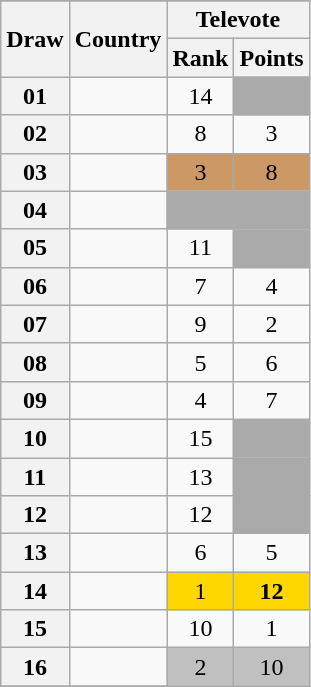<table class="sortable wikitable collapsible plainrowheaders" style="text-align:center;">
<tr>
</tr>
<tr>
<th scope="col" rowspan="2">Draw</th>
<th scope="col" rowspan="2">Country</th>
<th scope="col" colspan="2">Televote</th>
</tr>
<tr>
<th scope="col">Rank</th>
<th scope="col">Points</th>
</tr>
<tr>
<th scope="row" style="text-align:center;">01</th>
<td style="text-align:left;"></td>
<td>14</td>
<td style="background:#AAAAAA;"></td>
</tr>
<tr>
<th scope="row" style="text-align:center;">02</th>
<td style="text-align:left;"></td>
<td>8</td>
<td>3</td>
</tr>
<tr>
<th scope="row" style="text-align:center;">03</th>
<td style="text-align:left;"></td>
<td style="background:#CC9966;">3</td>
<td style="background:#CC9966;">8</td>
</tr>
<tr class=sortbottom>
<th scope="row" style="text-align:center;">04</th>
<td style="text-align:left;"></td>
<td style="background:#AAAAAA;"></td>
<td style="background:#AAAAAA;"></td>
</tr>
<tr>
<th scope="row" style="text-align:center;">05</th>
<td style="text-align:left;"></td>
<td>11</td>
<td style="background:#AAAAAA;"></td>
</tr>
<tr>
<th scope="row" style="text-align:center;">06</th>
<td style="text-align:left;"></td>
<td>7</td>
<td>4</td>
</tr>
<tr>
<th scope="row" style="text-align:center;">07</th>
<td style="text-align:left;"></td>
<td>9</td>
<td>2</td>
</tr>
<tr>
<th scope="row" style="text-align:center;">08</th>
<td style="text-align:left;"></td>
<td>5</td>
<td>6</td>
</tr>
<tr>
<th scope="row" style="text-align:center;">09</th>
<td style="text-align:left;"></td>
<td>4</td>
<td>7</td>
</tr>
<tr>
<th scope="row" style="text-align:center;">10</th>
<td style="text-align:left;"></td>
<td>15</td>
<td style="background:#AAAAAA;"></td>
</tr>
<tr>
<th scope="row" style="text-align:center;">11</th>
<td style="text-align:left;"></td>
<td>13</td>
<td style="background:#AAAAAA;"></td>
</tr>
<tr>
<th scope="row" style="text-align:center;">12</th>
<td style="text-align:left;"></td>
<td>12</td>
<td style="background:#AAAAAA;"></td>
</tr>
<tr>
<th scope="row" style="text-align:center;">13</th>
<td style="text-align:left;"></td>
<td>6</td>
<td>5</td>
</tr>
<tr>
<th scope="row" style="text-align:center;">14</th>
<td style="text-align:left;"></td>
<td style="background:gold;">1</td>
<td style="background:gold;"><strong>12</strong></td>
</tr>
<tr>
<th scope="row" style="text-align:center;">15</th>
<td style="text-align:left;"></td>
<td>10</td>
<td>1</td>
</tr>
<tr>
<th scope="row" style="text-align:center;">16</th>
<td style="text-align:left;"></td>
<td style="background:silver;">2</td>
<td style="background:silver;">10</td>
</tr>
<tr>
</tr>
</table>
